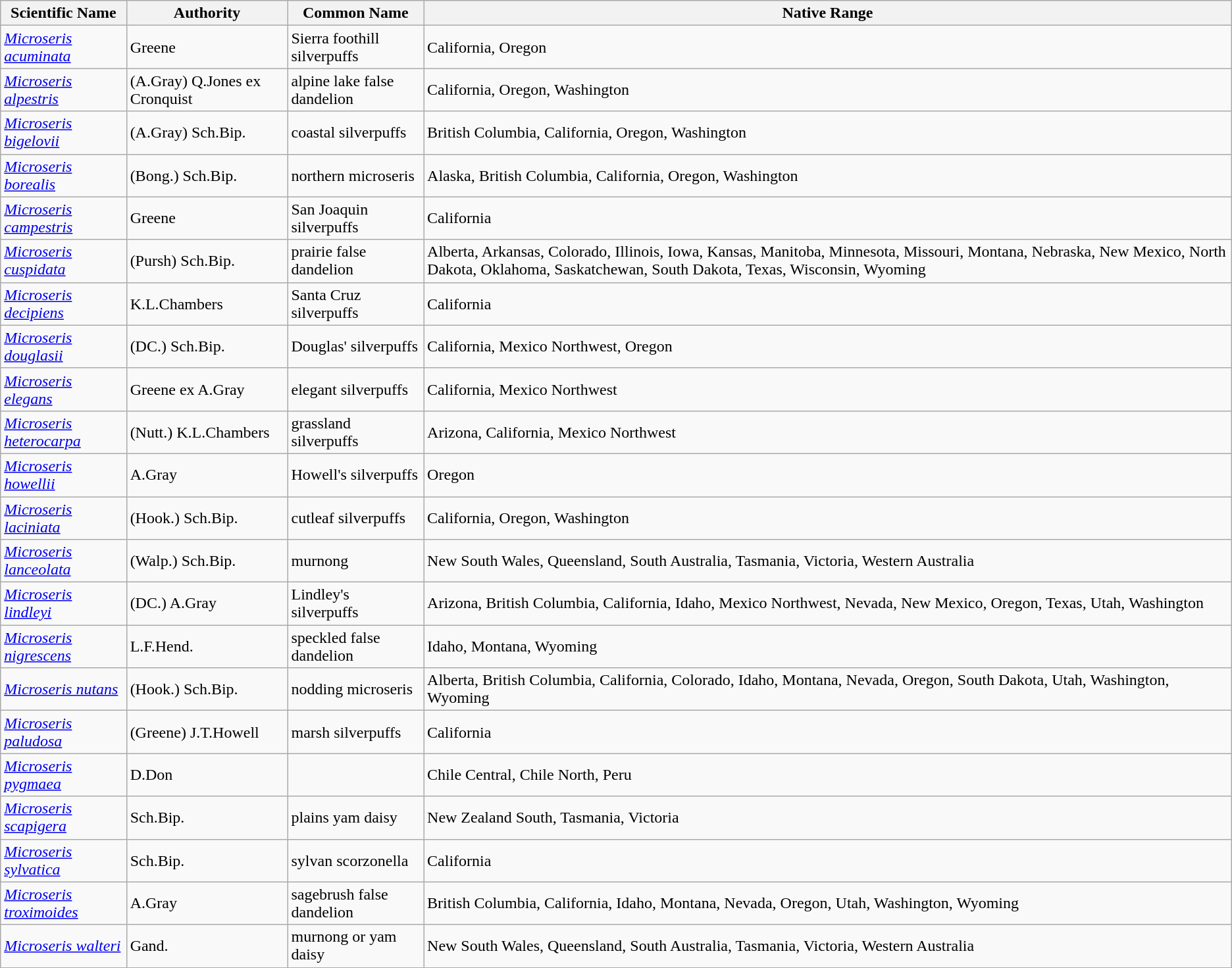<table class="wikitable">
<tr>
<th>Scientific Name</th>
<th>Authority</th>
<th>Common Name</th>
<th>Native Range</th>
</tr>
<tr>
<td><em><a href='#'>Microseris acuminata</a></em></td>
<td>Greene</td>
<td>Sierra foothill silverpuffs</td>
<td>California, Oregon</td>
</tr>
<tr>
<td><em><a href='#'>Microseris alpestris</a></em></td>
<td>(A.Gray) Q.Jones ex Cronquist</td>
<td>alpine lake false dandelion</td>
<td>California, Oregon, Washington</td>
</tr>
<tr>
<td><em><a href='#'>Microseris bigelovii</a></em></td>
<td>(A.Gray) Sch.Bip.</td>
<td>coastal silverpuffs</td>
<td>British Columbia, California, Oregon, Washington</td>
</tr>
<tr>
<td><em><a href='#'>Microseris borealis</a></em></td>
<td>(Bong.) Sch.Bip.</td>
<td>northern microseris</td>
<td>Alaska, British Columbia, California, Oregon, Washington</td>
</tr>
<tr>
<td><em><a href='#'>Microseris campestris</a></em></td>
<td>Greene</td>
<td>San Joaquin silverpuffs</td>
<td>California</td>
</tr>
<tr>
<td><em><a href='#'>Microseris cuspidata</a></em></td>
<td>(Pursh) Sch.Bip.</td>
<td>prairie false dandelion</td>
<td>Alberta, Arkansas, Colorado, Illinois, Iowa, Kansas, Manitoba, Minnesota, Missouri, Montana, Nebraska, New Mexico, North Dakota, Oklahoma, Saskatchewan, South Dakota, Texas, Wisconsin, Wyoming</td>
</tr>
<tr>
<td><em><a href='#'>Microseris decipiens</a></em></td>
<td>K.L.Chambers</td>
<td>Santa Cruz silverpuffs</td>
<td>California</td>
</tr>
<tr>
<td><em><a href='#'>Microseris douglasii</a></em></td>
<td>(DC.) Sch.Bip.</td>
<td>Douglas' silverpuffs</td>
<td>California, Mexico Northwest, Oregon</td>
</tr>
<tr>
<td><em><a href='#'>Microseris elegans</a></em></td>
<td>Greene ex A.Gray</td>
<td>elegant silverpuffs</td>
<td>California, Mexico Northwest</td>
</tr>
<tr>
<td><em><a href='#'>Microseris heterocarpa</a></em></td>
<td>(Nutt.) K.L.Chambers</td>
<td>grassland silverpuffs</td>
<td>Arizona, California, Mexico Northwest</td>
</tr>
<tr>
<td><em><a href='#'>Microseris howellii</a></em></td>
<td>A.Gray</td>
<td>Howell's silverpuffs</td>
<td>Oregon</td>
</tr>
<tr>
<td><em><a href='#'>Microseris laciniata</a></em></td>
<td>(Hook.) Sch.Bip.</td>
<td>cutleaf silverpuffs</td>
<td>California, Oregon, Washington</td>
</tr>
<tr>
<td><em><a href='#'>Microseris lanceolata</a></em></td>
<td>(Walp.) Sch.Bip.</td>
<td>murnong</td>
<td>New South Wales, Queensland, South Australia, Tasmania, Victoria, Western Australia</td>
</tr>
<tr>
<td><em><a href='#'>Microseris lindleyi</a></em></td>
<td>(DC.) A.Gray</td>
<td>Lindley's silverpuffs</td>
<td>Arizona, British Columbia, California, Idaho, Mexico Northwest, Nevada, New Mexico, Oregon, Texas, Utah, Washington</td>
</tr>
<tr>
<td><em><a href='#'>Microseris nigrescens</a></em></td>
<td>L.F.Hend.</td>
<td>speckled false dandelion</td>
<td>Idaho, Montana, Wyoming</td>
</tr>
<tr>
<td><em><a href='#'>Microseris nutans</a></em></td>
<td>(Hook.) Sch.Bip.</td>
<td>nodding microseris</td>
<td>Alberta, British Columbia, California, Colorado, Idaho, Montana, Nevada, Oregon, South Dakota, Utah, Washington, Wyoming</td>
</tr>
<tr>
<td><em><a href='#'>Microseris paludosa</a></em></td>
<td>(Greene) J.T.Howell</td>
<td>marsh silverpuffs</td>
<td>California</td>
</tr>
<tr>
<td><em><a href='#'>Microseris pygmaea</a></em></td>
<td>D.Don</td>
<td></td>
<td>Chile Central, Chile North, Peru</td>
</tr>
<tr>
<td><em><a href='#'>Microseris scapigera</a></em></td>
<td>Sch.Bip.</td>
<td>plains yam daisy</td>
<td>New Zealand South, Tasmania, Victoria</td>
</tr>
<tr>
<td><em><a href='#'>Microseris sylvatica</a></em></td>
<td>Sch.Bip.</td>
<td>sylvan scorzonella</td>
<td>California</td>
</tr>
<tr>
<td><em><a href='#'>Microseris troximoides</a></em></td>
<td>A.Gray</td>
<td>sagebrush false dandelion</td>
<td>British Columbia, California, Idaho, Montana, Nevada, Oregon, Utah, Washington, Wyoming</td>
</tr>
<tr>
<td><em><a href='#'>Microseris walteri</a></em></td>
<td>Gand.</td>
<td>murnong or yam daisy</td>
<td>New South Wales, Queensland, South Australia, Tasmania, Victoria, Western Australia</td>
</tr>
</table>
